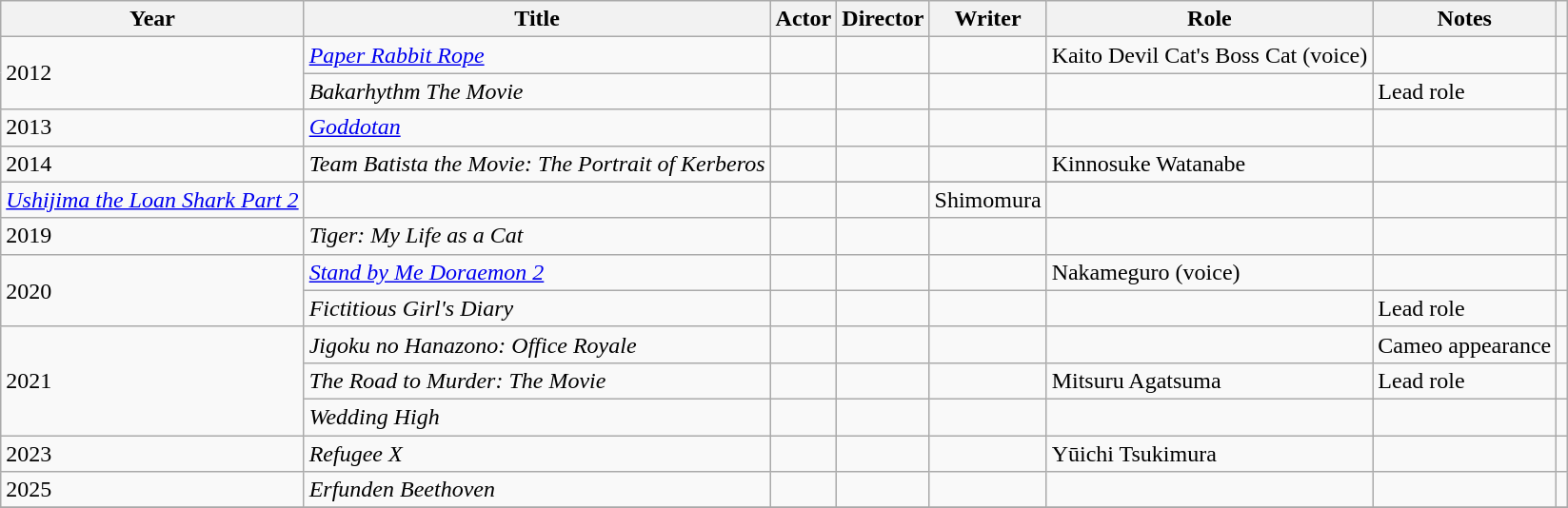<table class="wikitable">
<tr>
<th>Year</th>
<th>Title</th>
<th>Actor</th>
<th>Director</th>
<th>Writer</th>
<th>Role</th>
<th>Notes</th>
<th></th>
</tr>
<tr>
<td rowspan="2">2012</td>
<td><em><a href='#'>Paper Rabbit Rope</a></em></td>
<td></td>
<td></td>
<td></td>
<td>Kaito Devil Cat's Boss Cat (voice)</td>
<td></td>
<td></td>
</tr>
<tr>
<td><em>Bakarhythm The Movie</em></td>
<td></td>
<td></td>
<td></td>
<td></td>
<td>Lead role</td>
<td></td>
</tr>
<tr>
<td>2013</td>
<td><em><a href='#'>Goddotan</a></em></td>
<td></td>
<td></td>
<td></td>
<td></td>
<td></td>
<td></td>
</tr>
<tr>
<td rowspan="2">2014</td>
<td><em>Team Batista the Movie: The Portrait of Kerberos</em></td>
<td></td>
<td></td>
<td></td>
<td>Kinnosuke Watanabe</td>
<td></td>
<td></td>
</tr>
<tr>
</tr>
<tr>
<td><em><a href='#'>Ushijima the Loan Shark Part 2</a></em></td>
<td></td>
<td></td>
<td></td>
<td>Shimomura</td>
<td></td>
<td></td>
</tr>
<tr>
<td>2019</td>
<td><em>Tiger: My Life as a Cat</em></td>
<td></td>
<td></td>
<td></td>
<td></td>
<td></td>
<td></td>
</tr>
<tr>
<td rowspan=2>2020</td>
<td><em><a href='#'>Stand by Me Doraemon 2</a></em></td>
<td></td>
<td></td>
<td></td>
<td>Nakameguro (voice)</td>
<td></td>
<td></td>
</tr>
<tr>
<td><em>Fictitious Girl's Diary</em></td>
<td></td>
<td></td>
<td></td>
<td></td>
<td>Lead role</td>
<td></td>
</tr>
<tr>
<td rowspan=3>2021</td>
<td><em>Jigoku no Hanazono: Office Royale</em></td>
<td></td>
<td></td>
<td></td>
<td></td>
<td>Cameo appearance</td>
<td></td>
</tr>
<tr>
<td><em>The Road to Murder: The Movie</em></td>
<td></td>
<td></td>
<td></td>
<td>Mitsuru Agatsuma</td>
<td>Lead role</td>
<td></td>
</tr>
<tr>
<td><em>Wedding High</em></td>
<td></td>
<td></td>
<td></td>
<td></td>
<td></td>
<td></td>
</tr>
<tr>
<td>2023</td>
<td><em>Refugee X</em></td>
<td></td>
<td></td>
<td></td>
<td>Yūichi Tsukimura</td>
<td></td>
<td></td>
</tr>
<tr>
<td>2025</td>
<td><em>Erfunden Beethoven</em></td>
<td></td>
<td></td>
<td></td>
<td></td>
<td></td>
<td></td>
</tr>
<tr>
</tr>
</table>
